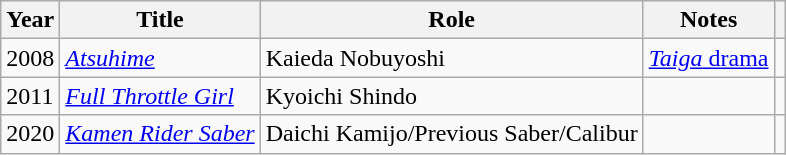<table class="wikitable sortable">
<tr>
<th>Year</th>
<th>Title</th>
<th>Role</th>
<th class="unsortable">Notes</th>
<th class="unsortable"></th>
</tr>
<tr>
<td>2008</td>
<td><em><a href='#'>Atsuhime</a></em></td>
<td>Kaieda Nobuyoshi</td>
<td><a href='#'><em>Taiga</em> drama</a></td>
<td></td>
</tr>
<tr>
<td>2011</td>
<td><em><a href='#'>Full Throttle Girl</a></em></td>
<td>Kyoichi Shindo</td>
<td></td>
<td></td>
</tr>
<tr>
<td>2020</td>
<td><em><a href='#'>Kamen Rider Saber</a></em></td>
<td>Daichi Kamijo/Previous Saber/Calibur</td>
<td></td>
<td></td>
</tr>
</table>
